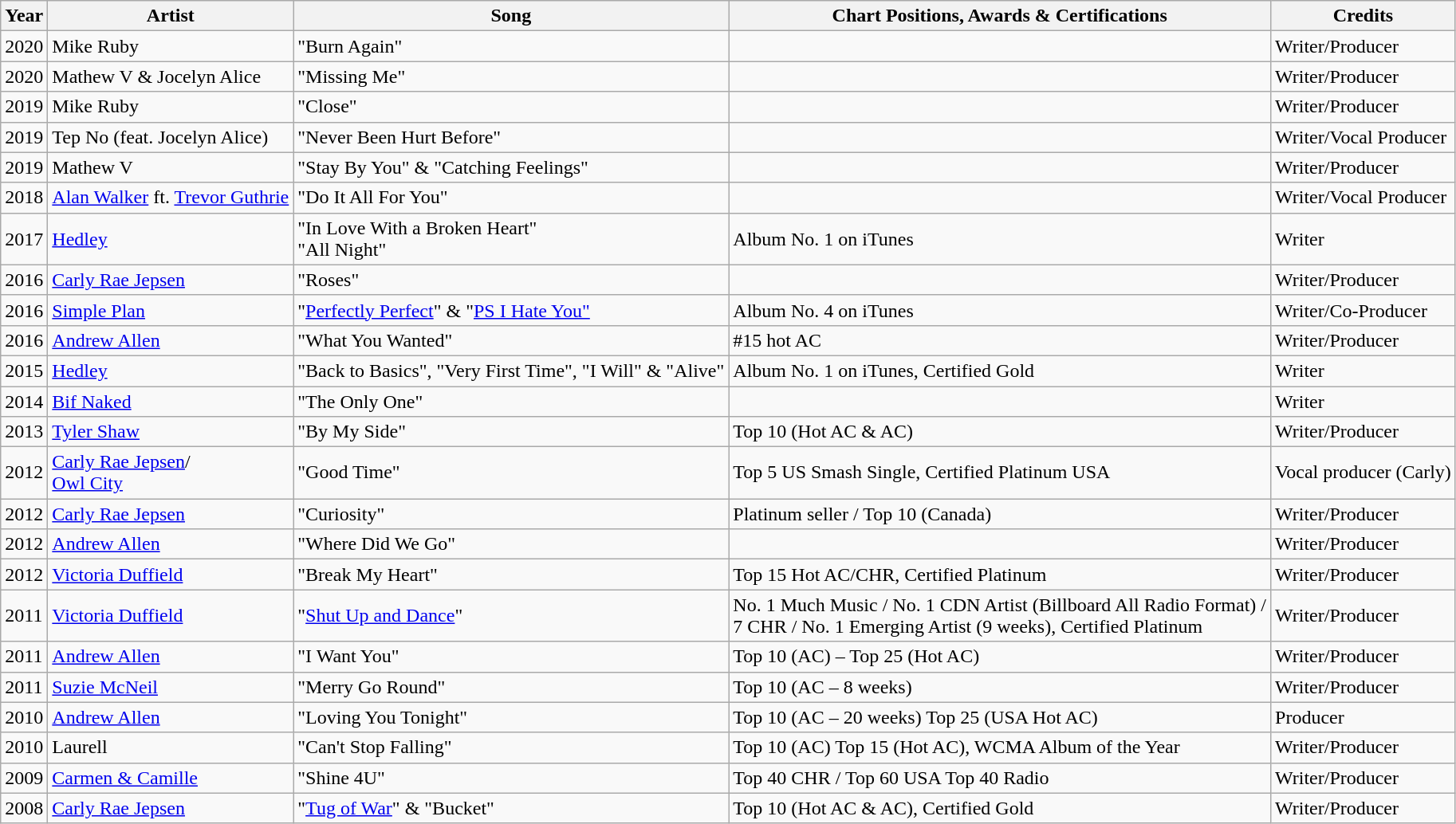<table class="wikitable">
<tr>
<th>Year</th>
<th>Artist</th>
<th>Song</th>
<th>Chart Positions, Awards & Certifications</th>
<th>Credits</th>
</tr>
<tr>
<td>2020</td>
<td>Mike Ruby</td>
<td>"Burn Again"</td>
<td></td>
<td>Writer/Producer</td>
</tr>
<tr>
<td>2020</td>
<td>Mathew V & Jocelyn Alice</td>
<td>"Missing Me"</td>
<td></td>
<td>Writer/Producer</td>
</tr>
<tr>
<td>2019</td>
<td>Mike Ruby</td>
<td>"Close"</td>
<td></td>
<td>Writer/Producer</td>
</tr>
<tr>
<td>2019</td>
<td>Tep No (feat. Jocelyn Alice)</td>
<td>"Never Been Hurt Before"</td>
<td></td>
<td>Writer/Vocal Producer</td>
</tr>
<tr>
<td>2019</td>
<td>Mathew V</td>
<td>"Stay By You" & "Catching Feelings"</td>
<td></td>
<td>Writer/Producer</td>
</tr>
<tr>
<td>2018</td>
<td><a href='#'>Alan Walker</a> ft. <a href='#'>Trevor Guthrie</a></td>
<td>"Do It All For You"</td>
<td></td>
<td>Writer/Vocal Producer</td>
</tr>
<tr>
<td>2017</td>
<td><a href='#'>Hedley</a></td>
<td>"In Love With a Broken Heart"<br>"All Night"</td>
<td>Album No. 1 on iTunes</td>
<td>Writer</td>
</tr>
<tr>
<td>2016</td>
<td><a href='#'>Carly Rae Jepsen</a></td>
<td>"Roses"</td>
<td></td>
<td>Writer/Producer</td>
</tr>
<tr>
<td>2016</td>
<td><a href='#'>Simple Plan</a></td>
<td>"<a href='#'>Perfectly Perfect</a>" & "<a href='#'>PS I Hate You"</a></td>
<td>Album No. 4 on iTunes</td>
<td>Writer/Co-Producer</td>
</tr>
<tr>
<td>2016</td>
<td><a href='#'>Andrew Allen</a></td>
<td>"What You Wanted"</td>
<td>#15 hot AC</td>
<td>Writer/Producer</td>
</tr>
<tr>
<td>2015</td>
<td><a href='#'>Hedley</a></td>
<td>"Back to Basics", "Very First Time", "I Will" & "Alive"</td>
<td>Album No. 1 on iTunes, Certified Gold</td>
<td>Writer</td>
</tr>
<tr>
<td>2014</td>
<td><a href='#'>Bif Naked</a></td>
<td>"The Only One"</td>
<td></td>
<td>Writer</td>
</tr>
<tr>
<td>2013</td>
<td><a href='#'>Tyler Shaw</a></td>
<td>"By My Side"</td>
<td>Top 10 (Hot AC & AC)</td>
<td>Writer/Producer</td>
</tr>
<tr>
<td>2012</td>
<td><a href='#'>Carly Rae Jepsen</a>/<br><a href='#'>Owl City</a></td>
<td>"Good Time"</td>
<td>Top 5 US Smash Single, Certified Platinum USA</td>
<td>Vocal producer (Carly)</td>
</tr>
<tr>
<td>2012</td>
<td><a href='#'>Carly Rae Jepsen</a></td>
<td>"Curiosity"</td>
<td>Platinum seller / Top 10 (Canada)</td>
<td>Writer/Producer</td>
</tr>
<tr>
<td>2012</td>
<td><a href='#'>Andrew Allen</a></td>
<td>"Where Did We Go"</td>
<td></td>
<td>Writer/Producer</td>
</tr>
<tr>
<td>2012</td>
<td><a href='#'>Victoria Duffield</a></td>
<td>"Break My Heart"</td>
<td>Top 15 Hot AC/CHR, Certified Platinum</td>
<td>Writer/Producer</td>
</tr>
<tr>
<td>2011</td>
<td><a href='#'>Victoria Duffield</a></td>
<td>"<a href='#'>Shut Up and Dance</a>"</td>
<td>No. 1 Much Music / No. 1 CDN Artist (Billboard All Radio Format) /<br>7 CHR / No. 1 Emerging Artist (9 weeks), Certified Platinum</td>
<td>Writer/Producer</td>
</tr>
<tr>
<td>2011</td>
<td><a href='#'>Andrew Allen</a></td>
<td>"I Want You"</td>
<td>Top 10 (AC) – Top 25 (Hot AC)</td>
<td>Writer/Producer</td>
</tr>
<tr>
<td>2011</td>
<td><a href='#'>Suzie McNeil</a></td>
<td>"Merry Go Round"</td>
<td>Top 10 (AC – 8 weeks)</td>
<td>Writer/Producer</td>
</tr>
<tr>
<td>2010</td>
<td><a href='#'>Andrew Allen</a></td>
<td>"Loving You Tonight"</td>
<td>Top 10 (AC – 20 weeks) Top 25 (USA Hot AC)</td>
<td>Producer</td>
</tr>
<tr>
<td>2010</td>
<td>Laurell</td>
<td>"Can't Stop Falling"</td>
<td>Top 10 (AC) Top 15 (Hot AC), WCMA Album of the Year</td>
<td>Writer/Producer</td>
</tr>
<tr>
<td>2009</td>
<td><a href='#'>Carmen & Camille</a></td>
<td>"Shine 4U"</td>
<td>Top 40 CHR / Top 60 USA Top 40 Radio</td>
<td>Writer/Producer</td>
</tr>
<tr>
<td>2008</td>
<td><a href='#'>Carly Rae Jepsen</a></td>
<td>"<a href='#'>Tug of War</a>" & "Bucket"</td>
<td>Top 10 (Hot AC & AC), Certified Gold</td>
<td>Writer/Producer</td>
</tr>
</table>
